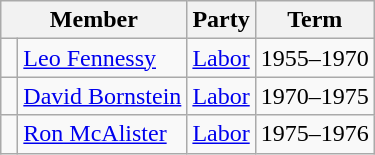<table class="wikitable">
<tr>
<th colspan="2">Member</th>
<th>Party</th>
<th>Term</th>
</tr>
<tr>
<td> </td>
<td><a href='#'>Leo Fennessy</a></td>
<td><a href='#'>Labor</a></td>
<td>1955–1970</td>
</tr>
<tr>
<td> </td>
<td><a href='#'>David Bornstein</a></td>
<td><a href='#'>Labor</a></td>
<td>1970–1975</td>
</tr>
<tr>
<td> </td>
<td><a href='#'>Ron McAlister</a></td>
<td><a href='#'>Labor</a></td>
<td>1975–1976</td>
</tr>
</table>
